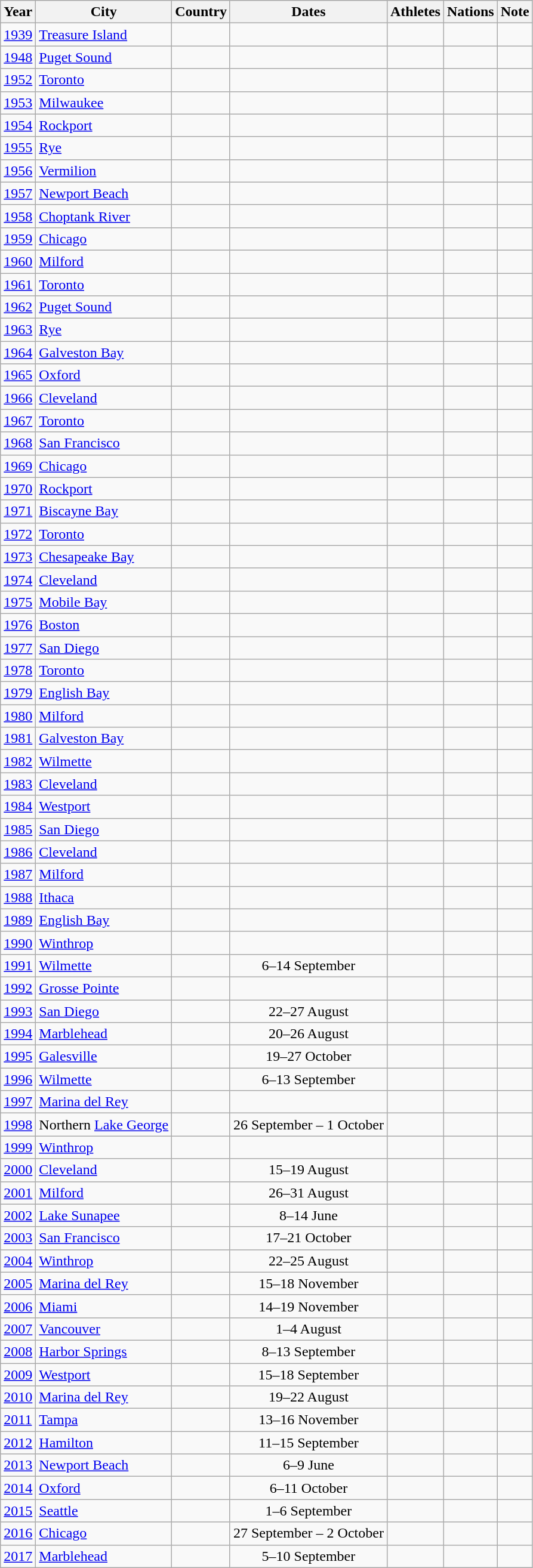<table class="wikitable">
<tr>
<th>Year</th>
<th>City</th>
<th>Country</th>
<th>Dates</th>
<th>Athletes</th>
<th>Nations</th>
<th>Note</th>
</tr>
<tr>
<td><a href='#'>1939</a></td>
<td><a href='#'>Treasure Island</a></td>
<td></td>
<td align=center></td>
<td align=center></td>
<td align=center></td>
<td></td>
</tr>
<tr>
<td><a href='#'>1948</a></td>
<td><a href='#'>Puget Sound</a></td>
<td></td>
<td align=center></td>
<td align=center></td>
<td align=center></td>
<td></td>
</tr>
<tr>
<td><a href='#'>1952</a></td>
<td><a href='#'>Toronto</a></td>
<td></td>
<td align=center></td>
<td align=center></td>
<td align=center></td>
<td></td>
</tr>
<tr>
<td><a href='#'>1953</a></td>
<td><a href='#'>Milwaukee</a></td>
<td></td>
<td align=center></td>
<td align=center></td>
<td align=center></td>
<td></td>
</tr>
<tr>
<td><a href='#'>1954</a></td>
<td><a href='#'>Rockport</a></td>
<td></td>
<td align=center></td>
<td align=center></td>
<td align=center></td>
<td></td>
</tr>
<tr>
<td><a href='#'>1955</a></td>
<td><a href='#'>Rye</a></td>
<td></td>
<td align=center></td>
<td align=center></td>
<td align=center></td>
<td></td>
</tr>
<tr>
<td><a href='#'>1956</a></td>
<td><a href='#'>Vermilion</a></td>
<td></td>
<td align=center></td>
<td align=center></td>
<td align=center></td>
<td></td>
</tr>
<tr>
<td><a href='#'>1957</a></td>
<td><a href='#'>Newport Beach</a></td>
<td></td>
<td align=center></td>
<td align=center></td>
<td align=center></td>
<td></td>
</tr>
<tr>
<td><a href='#'>1958</a></td>
<td><a href='#'>Choptank River</a></td>
<td></td>
<td align=center></td>
<td align=center></td>
<td align=center></td>
<td></td>
</tr>
<tr>
<td><a href='#'>1959</a></td>
<td><a href='#'>Chicago</a></td>
<td></td>
<td align=center></td>
<td align=center></td>
<td align=center></td>
<td></td>
</tr>
<tr>
<td><a href='#'>1960</a></td>
<td><a href='#'>Milford</a></td>
<td></td>
<td align=center></td>
<td align=center></td>
<td align=center></td>
<td></td>
</tr>
<tr>
<td><a href='#'>1961</a></td>
<td><a href='#'>Toronto</a></td>
<td></td>
<td align=center></td>
<td align=center></td>
<td align=center></td>
<td></td>
</tr>
<tr>
<td><a href='#'>1962</a></td>
<td><a href='#'>Puget Sound</a></td>
<td></td>
<td align=center></td>
<td align=center></td>
<td align=center></td>
<td></td>
</tr>
<tr>
<td><a href='#'>1963</a></td>
<td><a href='#'>Rye</a></td>
<td></td>
<td align=center></td>
<td align=center></td>
<td align=center></td>
<td></td>
</tr>
<tr>
<td><a href='#'>1964</a></td>
<td><a href='#'>Galveston Bay</a></td>
<td></td>
<td align=center></td>
<td align=center></td>
<td align=center></td>
<td></td>
</tr>
<tr>
<td><a href='#'>1965</a></td>
<td><a href='#'>Oxford</a></td>
<td></td>
<td align=center></td>
<td align=center></td>
<td align=center></td>
<td></td>
</tr>
<tr>
<td><a href='#'>1966</a></td>
<td><a href='#'>Cleveland</a></td>
<td></td>
<td align=center></td>
<td align=center></td>
<td align=center></td>
<td></td>
</tr>
<tr>
<td><a href='#'>1967</a></td>
<td><a href='#'>Toronto</a></td>
<td></td>
<td align=center></td>
<td align=center></td>
<td align=center></td>
<td></td>
</tr>
<tr>
<td><a href='#'>1968</a></td>
<td><a href='#'>San Francisco</a></td>
<td></td>
<td align=center></td>
<td align=center></td>
<td align=center></td>
<td></td>
</tr>
<tr>
<td><a href='#'>1969</a></td>
<td><a href='#'>Chicago</a></td>
<td></td>
<td align=center></td>
<td align=center></td>
<td align=center></td>
<td></td>
</tr>
<tr>
<td><a href='#'>1970</a></td>
<td><a href='#'>Rockport</a></td>
<td></td>
<td align=center></td>
<td align=center></td>
<td align=center></td>
<td></td>
</tr>
<tr>
<td><a href='#'>1971</a></td>
<td><a href='#'>Biscayne Bay</a></td>
<td></td>
<td align=center></td>
<td align=center></td>
<td align=center></td>
<td></td>
</tr>
<tr>
<td><a href='#'>1972</a></td>
<td><a href='#'>Toronto</a></td>
<td></td>
<td align=center></td>
<td align=center></td>
<td align=center></td>
<td></td>
</tr>
<tr>
<td><a href='#'>1973</a></td>
<td><a href='#'>Chesapeake Bay</a></td>
<td></td>
<td align=center></td>
<td align=center></td>
<td align=center></td>
<td></td>
</tr>
<tr>
<td><a href='#'>1974</a></td>
<td><a href='#'>Cleveland</a></td>
<td></td>
<td align=center></td>
<td align=center></td>
<td align=center></td>
<td></td>
</tr>
<tr>
<td><a href='#'>1975</a></td>
<td><a href='#'>Mobile Bay</a></td>
<td></td>
<td align=center></td>
<td align=center></td>
<td align=center></td>
<td></td>
</tr>
<tr>
<td><a href='#'>1976</a></td>
<td><a href='#'>Boston</a></td>
<td></td>
<td align=center></td>
<td align=center></td>
<td align=center></td>
<td></td>
</tr>
<tr>
<td><a href='#'>1977</a></td>
<td><a href='#'>San Diego</a></td>
<td></td>
<td align=center></td>
<td align=center></td>
<td align=center></td>
<td></td>
</tr>
<tr>
<td><a href='#'>1978</a></td>
<td><a href='#'>Toronto</a></td>
<td></td>
<td align=center></td>
<td align=center></td>
<td align=center></td>
<td></td>
</tr>
<tr>
<td><a href='#'>1979</a></td>
<td><a href='#'>English Bay</a></td>
<td></td>
<td align=center></td>
<td align=center></td>
<td align=center></td>
<td></td>
</tr>
<tr>
<td><a href='#'>1980</a></td>
<td><a href='#'>Milford</a></td>
<td></td>
<td align=center></td>
<td align=center></td>
<td align=center></td>
<td></td>
</tr>
<tr>
<td><a href='#'>1981</a></td>
<td><a href='#'>Galveston Bay</a></td>
<td></td>
<td align=center></td>
<td align=center></td>
<td align=center></td>
<td></td>
</tr>
<tr>
<td><a href='#'>1982</a></td>
<td><a href='#'>Wilmette</a></td>
<td></td>
<td align=center></td>
<td align=center></td>
<td align=center></td>
<td></td>
</tr>
<tr>
<td><a href='#'>1983</a></td>
<td><a href='#'>Cleveland</a></td>
<td></td>
<td align=center></td>
<td align=center></td>
<td align=center></td>
<td></td>
</tr>
<tr>
<td><a href='#'>1984</a></td>
<td><a href='#'>Westport</a></td>
<td></td>
<td align=center></td>
<td align=center></td>
<td align=center></td>
<td></td>
</tr>
<tr>
<td><a href='#'>1985</a></td>
<td><a href='#'>San Diego</a></td>
<td></td>
<td align=center></td>
<td align=center></td>
<td align=center></td>
<td></td>
</tr>
<tr>
<td><a href='#'>1986</a></td>
<td><a href='#'>Cleveland</a></td>
<td></td>
<td align=center></td>
<td align=center></td>
<td align=center></td>
<td></td>
</tr>
<tr>
<td><a href='#'>1987</a></td>
<td><a href='#'>Milford</a></td>
<td></td>
<td align=center></td>
<td align=center></td>
<td align=center></td>
<td></td>
</tr>
<tr>
<td><a href='#'>1988</a></td>
<td><a href='#'>Ithaca</a></td>
<td></td>
<td align=center></td>
<td align=center></td>
<td align=center></td>
<td></td>
</tr>
<tr>
<td><a href='#'>1989</a></td>
<td><a href='#'>English Bay</a></td>
<td></td>
<td align=center></td>
<td align=center></td>
<td align=center></td>
<td></td>
</tr>
<tr>
<td><a href='#'>1990</a></td>
<td><a href='#'>Winthrop</a></td>
<td></td>
<td align=center></td>
<td align=center></td>
<td align=center></td>
<td></td>
</tr>
<tr>
<td><a href='#'>1991</a></td>
<td><a href='#'>Wilmette</a></td>
<td></td>
<td align=center>6–14 September</td>
<td align=center></td>
<td align=center></td>
<td></td>
</tr>
<tr>
<td><a href='#'>1992</a></td>
<td><a href='#'>Grosse Pointe</a></td>
<td></td>
<td align=center></td>
<td align=center></td>
<td align=center></td>
<td></td>
</tr>
<tr>
<td><a href='#'>1993</a></td>
<td><a href='#'>San Diego</a></td>
<td></td>
<td align=center>22–27 August</td>
<td align=center></td>
<td align=center></td>
<td></td>
</tr>
<tr>
<td><a href='#'>1994</a></td>
<td><a href='#'>Marblehead</a></td>
<td></td>
<td align=center>20–26 August</td>
<td align=center></td>
<td align=center></td>
<td></td>
</tr>
<tr>
<td><a href='#'>1995</a></td>
<td><a href='#'>Galesville</a></td>
<td></td>
<td align=center>19–27 October</td>
<td align=center></td>
<td align=center></td>
<td></td>
</tr>
<tr>
<td><a href='#'>1996</a></td>
<td><a href='#'>Wilmette</a></td>
<td></td>
<td align=center>6–13 September</td>
<td align=center></td>
<td align=center></td>
<td></td>
</tr>
<tr>
<td><a href='#'>1997</a></td>
<td><a href='#'>Marina del Rey</a></td>
<td></td>
<td align=center></td>
<td align=center></td>
<td align=center></td>
<td></td>
</tr>
<tr>
<td><a href='#'>1998</a></td>
<td>Northern <a href='#'>Lake George</a></td>
<td></td>
<td align=center>26 September – 1 October</td>
<td align=center></td>
<td align=center></td>
<td></td>
</tr>
<tr>
<td><a href='#'>1999</a></td>
<td><a href='#'>Winthrop</a></td>
<td></td>
<td align=center></td>
<td align=center></td>
<td align=center></td>
<td></td>
</tr>
<tr>
<td><a href='#'>2000</a></td>
<td><a href='#'>Cleveland</a></td>
<td></td>
<td align=center>15–19 August</td>
<td align=center></td>
<td align=center></td>
<td></td>
</tr>
<tr>
<td><a href='#'>2001</a></td>
<td><a href='#'>Milford</a></td>
<td></td>
<td align=center>26–31 August</td>
<td align=center></td>
<td align=center></td>
<td></td>
</tr>
<tr>
<td><a href='#'>2002</a></td>
<td><a href='#'>Lake Sunapee</a></td>
<td></td>
<td align=center>8–14 June</td>
<td align=center></td>
<td align=center></td>
<td></td>
</tr>
<tr>
<td><a href='#'>2003</a></td>
<td><a href='#'>San Francisco</a></td>
<td></td>
<td align=center>17–21 October</td>
<td align=center></td>
<td align=center></td>
<td></td>
</tr>
<tr>
<td><a href='#'>2004</a></td>
<td><a href='#'>Winthrop</a></td>
<td></td>
<td align=center>22–25 August</td>
<td align=center></td>
<td align=center></td>
<td></td>
</tr>
<tr>
<td><a href='#'>2005</a></td>
<td><a href='#'>Marina del Rey</a></td>
<td></td>
<td align=center>15–18 November</td>
<td align=center></td>
<td align=center></td>
<td></td>
</tr>
<tr>
<td><a href='#'>2006</a></td>
<td><a href='#'>Miami</a></td>
<td></td>
<td align=center>14–19 November</td>
<td align=center></td>
<td align=center></td>
<td></td>
</tr>
<tr>
<td><a href='#'>2007</a></td>
<td><a href='#'>Vancouver</a></td>
<td></td>
<td align=center>1–4 August</td>
<td align=center></td>
<td align=center></td>
<td></td>
</tr>
<tr>
<td><a href='#'>2008</a></td>
<td><a href='#'>Harbor Springs</a></td>
<td></td>
<td align=center>8–13 September</td>
<td align=center></td>
<td align=center></td>
<td></td>
</tr>
<tr>
<td><a href='#'>2009</a></td>
<td><a href='#'>Westport</a></td>
<td></td>
<td align=center>15–18 September</td>
<td align=center></td>
<td align=center></td>
<td></td>
</tr>
<tr>
<td><a href='#'>2010</a></td>
<td><a href='#'>Marina del Rey</a></td>
<td></td>
<td align=center>19–22 August</td>
<td align=center></td>
<td align=center></td>
<td></td>
</tr>
<tr>
<td><a href='#'>2011</a></td>
<td><a href='#'>Tampa</a></td>
<td></td>
<td align=center>13–16 November</td>
<td align=center></td>
<td align=center></td>
<td></td>
</tr>
<tr>
<td><a href='#'>2012</a></td>
<td><a href='#'>Hamilton</a></td>
<td></td>
<td align=center>11–15 September</td>
<td align=center></td>
<td align=center></td>
<td></td>
</tr>
<tr>
<td><a href='#'>2013</a></td>
<td><a href='#'>Newport Beach</a></td>
<td></td>
<td align=center>6–9 June</td>
<td align=center></td>
<td align=center></td>
<td></td>
</tr>
<tr>
<td><a href='#'>2014</a></td>
<td><a href='#'>Oxford</a></td>
<td></td>
<td align=center>6–11 October</td>
<td align=center></td>
<td align=center></td>
<td></td>
</tr>
<tr>
<td><a href='#'>2015</a></td>
<td><a href='#'>Seattle</a></td>
<td></td>
<td align=center>1–6 September</td>
<td align=center></td>
<td align=center></td>
<td></td>
</tr>
<tr>
<td><a href='#'>2016</a></td>
<td><a href='#'>Chicago</a></td>
<td></td>
<td align=center>27 September – 2 October</td>
<td align=center></td>
<td align=center></td>
<td></td>
</tr>
<tr>
<td><a href='#'>2017</a></td>
<td><a href='#'>Marblehead</a></td>
<td></td>
<td align=center>5–10 September</td>
<td align=center></td>
<td align=center></td>
<td></td>
</tr>
</table>
